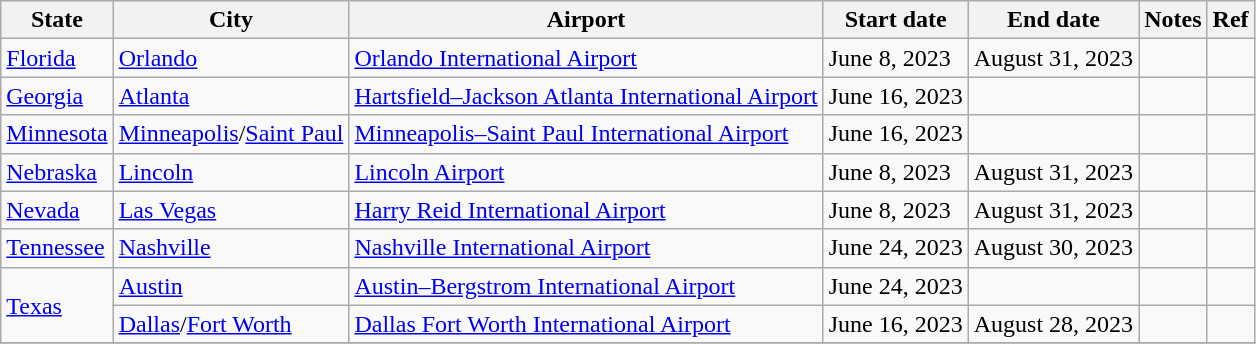<table class="wikitable sortable">
<tr>
<th>State </th>
<th>City</th>
<th>Airport</th>
<th>Start date </th>
<th>End date</th>
<th>Notes</th>
<th class=unsortable>Ref</th>
</tr>
<tr>
<td><a href='#'>Florida</a></td>
<td><a href='#'>Orlando</a></td>
<td><a href='#'>Orlando International Airport</a></td>
<td>June 8, 2023</td>
<td align=center>August 31, 2023</td>
<td></td>
<td align=center></td>
</tr>
<tr>
<td><a href='#'>Georgia</a></td>
<td><a href='#'>Atlanta</a></td>
<td><a href='#'>Hartsfield–Jackson Atlanta International Airport</a></td>
<td>June 16, 2023</td>
<td align=center></td>
<td></td>
<td align=center></td>
</tr>
<tr>
<td><a href='#'>Minnesota</a></td>
<td><a href='#'>Minneapolis</a>/<a href='#'>Saint Paul</a></td>
<td><a href='#'>Minneapolis–Saint Paul International Airport</a></td>
<td>June 16, 2023</td>
<td align=center></td>
<td></td>
<td align=center></td>
</tr>
<tr>
<td><a href='#'>Nebraska</a></td>
<td><a href='#'>Lincoln</a></td>
<td><a href='#'>Lincoln Airport</a></td>
<td>June 8, 2023</td>
<td align=center>August 31, 2023</td>
<td></td>
<td align=center></td>
</tr>
<tr>
<td><a href='#'>Nevada</a></td>
<td><a href='#'>Las Vegas</a></td>
<td><a href='#'>Harry Reid International Airport</a></td>
<td>June 8, 2023</td>
<td align=center>August 31, 2023</td>
<td></td>
<td align=center></td>
</tr>
<tr>
<td><a href='#'>Tennessee</a></td>
<td><a href='#'>Nashville</a></td>
<td><a href='#'>Nashville International Airport</a></td>
<td>June 24, 2023</td>
<td align=center>August 30, 2023</td>
<td></td>
<td align=center></td>
</tr>
<tr>
<td rowspan=2><a href='#'>Texas</a></td>
<td><a href='#'>Austin</a></td>
<td><a href='#'>Austin–Bergstrom International Airport</a></td>
<td>June 24, 2023</td>
<td align=center></td>
<td></td>
<td align=center></td>
</tr>
<tr>
<td><a href='#'>Dallas</a>/<a href='#'>Fort Worth</a></td>
<td><a href='#'>Dallas Fort Worth International Airport</a></td>
<td>June 16, 2023</td>
<td align=center>August 28, 2023</td>
<td></td>
<td align=center></td>
</tr>
<tr>
</tr>
</table>
